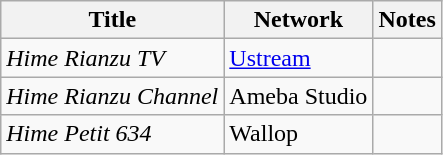<table class="wikitable">
<tr>
<th>Title</th>
<th>Network</th>
<th>Notes</th>
</tr>
<tr>
<td><em>Hime Rianzu TV</em></td>
<td><a href='#'>Ustream</a></td>
<td></td>
</tr>
<tr>
<td><em>Hime Rianzu Channel</em></td>
<td>Ameba Studio</td>
<td></td>
</tr>
<tr>
<td><em>Hime Petit 634</em></td>
<td>Wallop</td>
<td></td>
</tr>
</table>
